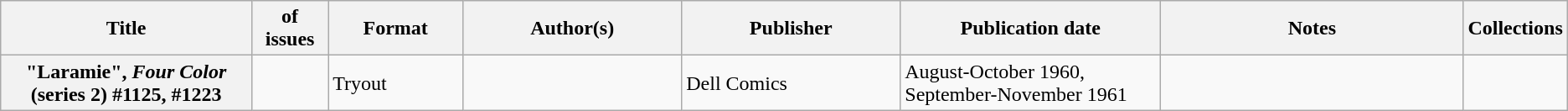<table class="wikitable">
<tr>
<th>Title</th>
<th style="width:40pt"> of issues</th>
<th style="width:75pt">Format</th>
<th style="width:125pt">Author(s)</th>
<th style="width:125pt">Publisher</th>
<th style="width:150pt">Publication date</th>
<th style="width:175pt">Notes</th>
<th>Collections</th>
</tr>
<tr>
<th>"Laramie", <em>Four Color</em> (series 2) #1125, #1223</th>
<td></td>
<td>Tryout</td>
<td></td>
<td>Dell Comics</td>
<td>August-October 1960, September-November 1961</td>
<td></td>
<td></td>
</tr>
</table>
